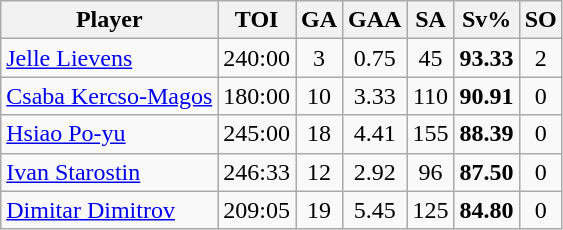<table class="wikitable sortable" style="text-align:center;">
<tr>
<th>Player</th>
<th>TOI</th>
<th>GA</th>
<th>GAA</th>
<th>SA</th>
<th>Sv%</th>
<th>SO</th>
</tr>
<tr>
<td style="text-align:left;"> <a href='#'>Jelle Lievens</a></td>
<td>240:00</td>
<td>3</td>
<td>0.75</td>
<td>45</td>
<td><strong>93.33</strong></td>
<td>2</td>
</tr>
<tr>
<td style="text-align:left;"> <a href='#'>Csaba Kercso-Magos</a></td>
<td>180:00</td>
<td>10</td>
<td>3.33</td>
<td>110</td>
<td><strong>90.91</strong></td>
<td>0</td>
</tr>
<tr>
<td style="text-align:left;"> <a href='#'>Hsiao Po-yu</a></td>
<td>245:00</td>
<td>18</td>
<td>4.41</td>
<td>155</td>
<td><strong>88.39</strong></td>
<td>0</td>
</tr>
<tr>
<td style="text-align:left;"> <a href='#'>Ivan Starostin</a></td>
<td>246:33</td>
<td>12</td>
<td>2.92</td>
<td>96</td>
<td><strong>87.50</strong></td>
<td>0</td>
</tr>
<tr>
<td style="text-align:left;"> <a href='#'>Dimitar Dimitrov</a></td>
<td>209:05</td>
<td>19</td>
<td>5.45</td>
<td>125</td>
<td><strong>84.80</strong></td>
<td>0</td>
</tr>
</table>
